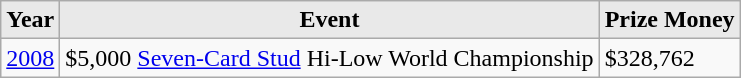<table class="wikitable">
<tr>
<th style="background: #E9E9E9;">Year</th>
<th style="background: #E9E9E9;">Event</th>
<th style="background: #E9E9E9;">Prize Money</th>
</tr>
<tr>
<td><a href='#'>2008</a></td>
<td>$5,000 <a href='#'>Seven-Card Stud</a> Hi-Low World Championship</td>
<td>$328,762</td>
</tr>
</table>
